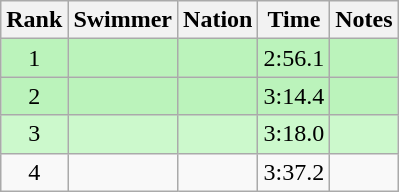<table class="wikitable sortable" style="text-align:center">
<tr>
<th>Rank</th>
<th>Swimmer</th>
<th>Nation</th>
<th>Time</th>
<th>Notes</th>
</tr>
<tr style="background:#bbf3bb;">
<td>1</td>
<td align=left></td>
<td align=left></td>
<td>2:56.1</td>
<td></td>
</tr>
<tr style="background:#bbf3bb;">
<td>2</td>
<td align=left></td>
<td align=left></td>
<td>3:14.4</td>
<td></td>
</tr>
<tr style="background:#ccf9cc;">
<td>3</td>
<td align=left></td>
<td align=left></td>
<td>3:18.0</td>
<td></td>
</tr>
<tr>
<td>4</td>
<td align=left></td>
<td align=left></td>
<td>3:37.2</td>
<td></td>
</tr>
</table>
